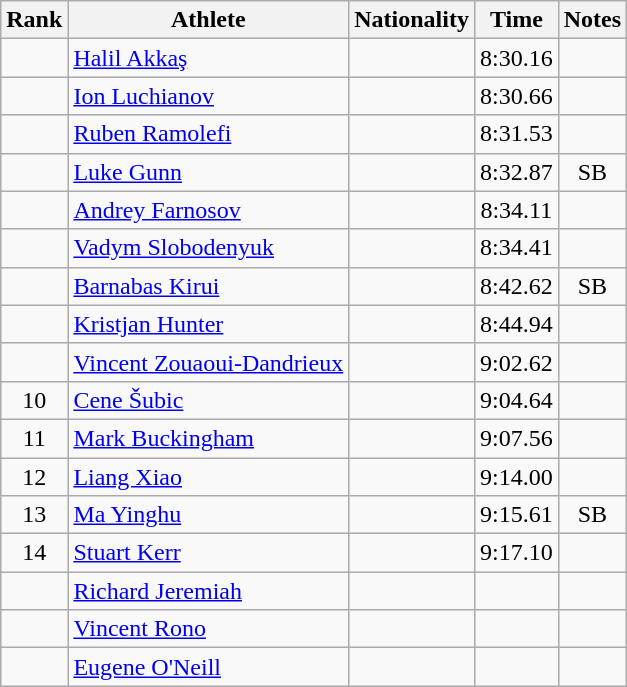<table class="wikitable sortable" style="text-align:center">
<tr>
<th>Rank</th>
<th>Athlete</th>
<th>Nationality</th>
<th>Time</th>
<th>Notes</th>
</tr>
<tr>
<td></td>
<td align="left"><a href='#'>Halil Akkaş</a></td>
<td align=left></td>
<td>8:30.16</td>
<td></td>
</tr>
<tr>
<td></td>
<td align="left"><a href='#'>Ion Luchianov</a></td>
<td align=left></td>
<td>8:30.66</td>
<td></td>
</tr>
<tr>
<td></td>
<td align="left"><a href='#'>Ruben Ramolefi</a></td>
<td align=left></td>
<td>8:31.53</td>
<td></td>
</tr>
<tr>
<td></td>
<td align="left"><a href='#'>Luke Gunn</a></td>
<td align=left></td>
<td>8:32.87</td>
<td>SB</td>
</tr>
<tr>
<td></td>
<td align="left"><a href='#'>Andrey Farnosov</a></td>
<td align=left></td>
<td>8:34.11</td>
<td></td>
</tr>
<tr>
<td></td>
<td align="left"><a href='#'>Vadym Slobodenyuk</a></td>
<td align=left></td>
<td>8:34.41</td>
<td></td>
</tr>
<tr>
<td></td>
<td align="left"><a href='#'>Barnabas Kirui</a></td>
<td align=left></td>
<td>8:42.62</td>
<td>SB</td>
</tr>
<tr>
<td></td>
<td align="left"><a href='#'>Kristjan Hunter</a></td>
<td align=left></td>
<td>8:44.94</td>
<td></td>
</tr>
<tr>
<td></td>
<td align="left"><a href='#'>Vincent Zouaoui-Dandrieux</a></td>
<td align=left></td>
<td>9:02.62</td>
<td></td>
</tr>
<tr>
<td>10</td>
<td align="left"><a href='#'>Cene Šubic</a></td>
<td align=left></td>
<td>9:04.64</td>
<td></td>
</tr>
<tr>
<td>11</td>
<td align="left"><a href='#'>Mark Buckingham</a></td>
<td align=left></td>
<td>9:07.56</td>
<td></td>
</tr>
<tr>
<td>12</td>
<td align="left"><a href='#'>Liang Xiao</a></td>
<td align=left></td>
<td>9:14.00</td>
<td></td>
</tr>
<tr>
<td>13</td>
<td align="left"><a href='#'>Ma Yinghu</a></td>
<td align=left></td>
<td>9:15.61</td>
<td>SB</td>
</tr>
<tr>
<td>14</td>
<td align="left"><a href='#'>Stuart Kerr</a></td>
<td align=left></td>
<td>9:17.10</td>
<td></td>
</tr>
<tr>
<td></td>
<td align="left"><a href='#'>Richard Jeremiah</a></td>
<td align=left></td>
<td></td>
<td></td>
</tr>
<tr>
<td></td>
<td align="left"><a href='#'>Vincent Rono</a></td>
<td align=left></td>
<td></td>
<td></td>
</tr>
<tr>
<td></td>
<td align="left"><a href='#'>Eugene O'Neill</a></td>
<td align=left></td>
<td></td>
<td></td>
</tr>
</table>
